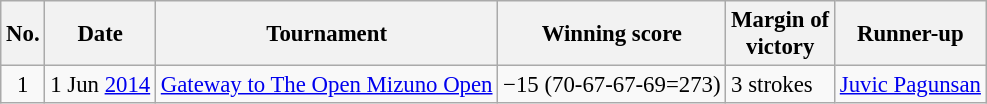<table class="wikitable" style="font-size:95%;">
<tr>
<th>No.</th>
<th>Date</th>
<th>Tournament</th>
<th>Winning score</th>
<th>Margin of<br>victory</th>
<th>Runner-up</th>
</tr>
<tr>
<td align=center>1</td>
<td align=right>1 Jun <a href='#'>2014</a></td>
<td><a href='#'>Gateway to The Open Mizuno Open</a></td>
<td>−15 (70-67-67-69=273)</td>
<td>3 strokes</td>
<td> <a href='#'>Juvic Pagunsan</a></td>
</tr>
</table>
